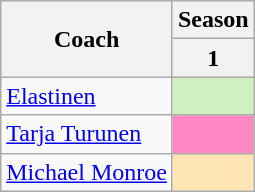<table class="wikitable">
<tr>
<th rowspan="2">Coach</th>
<th colspan="2">Season</th>
</tr>
<tr>
<th width="40">1</th>
</tr>
<tr>
<td><a href='#'>Elastinen</a></td>
<td colspan="1" style="background:#d0f0c0"></td>
</tr>
<tr>
<td><a href='#'>Tarja Turunen</a></td>
<td colspan="1" style="background:#FF87C3"></td>
</tr>
<tr>
<td><a href='#'>Michael Monroe</a></td>
<td colspan="1" style="background:#ffe5b4"></td>
</tr>
</table>
